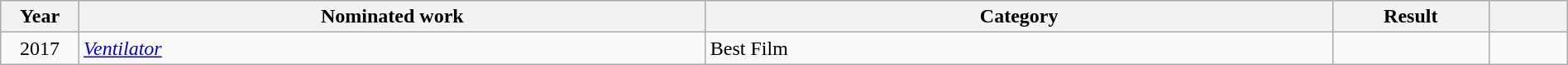<table class="wikitable sortable" width=100%>
<tr>
<th width=5%>Year</th>
<th width=40%>Nominated work</th>
<th width=40%>Category</th>
<th width=10%>Result</th>
<th width=5%></th>
</tr>
<tr>
<td style="text-align:center;">2017</td>
<td style="text-align:left;"><em><a href='#'>Ventilator</a></em></td>
<td>Best Film</td>
<td></td>
<td style="text-align:center;"></td>
</tr>
</table>
